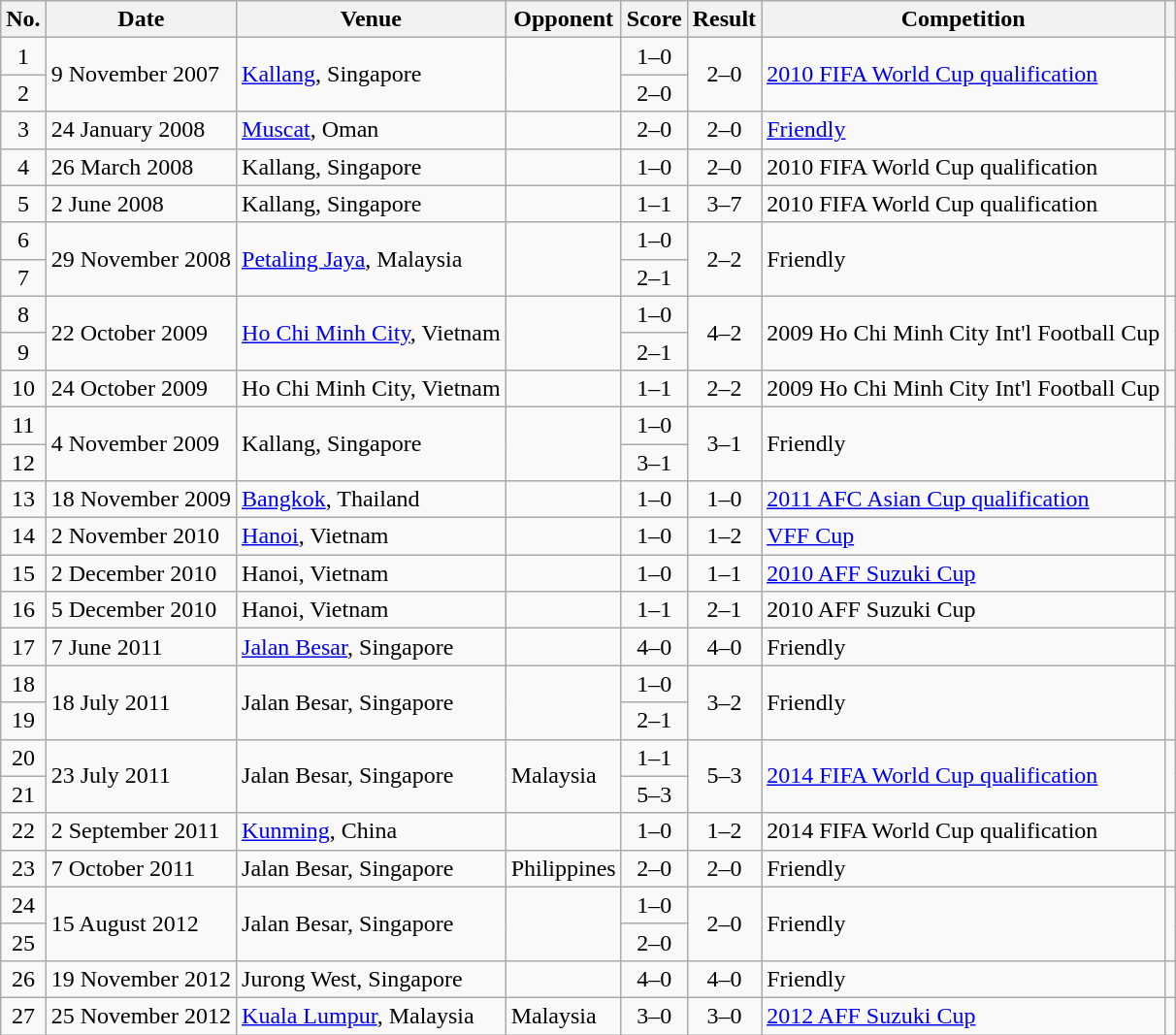<table class="wikitable sortable">
<tr>
<th scope="col">No.</th>
<th scope="col">Date</th>
<th scope="col">Venue</th>
<th scope="col">Opponent</th>
<th scope="col">Score</th>
<th scope="col">Result</th>
<th scope="col">Competition</th>
<th scope="col" class="unsortable"></th>
</tr>
<tr>
<td align="center">1</td>
<td rowspan="2">9 November 2007</td>
<td rowspan="2"><a href='#'>Kallang</a>, Singapore</td>
<td rowspan="2"></td>
<td align="center">1–0</td>
<td rowspan="2" style="text-align:center">2–0</td>
<td rowspan="2"><a href='#'>2010 FIFA World Cup qualification</a></td>
<td rowspan="2"></td>
</tr>
<tr>
<td align="center">2</td>
<td align="center">2–0</td>
</tr>
<tr>
<td align="center">3</td>
<td>24 January 2008</td>
<td><a href='#'>Muscat</a>, Oman</td>
<td></td>
<td align="center">2–0</td>
<td align="center">2–0</td>
<td><a href='#'>Friendly</a></td>
<td></td>
</tr>
<tr>
<td align="center">4</td>
<td>26 March 2008</td>
<td>Kallang, Singapore</td>
<td></td>
<td align="center">1–0</td>
<td align="center">2–0</td>
<td>2010 FIFA World Cup qualification</td>
<td></td>
</tr>
<tr>
<td align="center">5</td>
<td>2 June 2008</td>
<td>Kallang, Singapore</td>
<td></td>
<td align="center">1–1</td>
<td align="center">3–7</td>
<td>2010 FIFA World Cup qualification</td>
<td></td>
</tr>
<tr>
<td align="center">6</td>
<td rowspan="2">29 November 2008</td>
<td rowspan="2"><a href='#'>Petaling Jaya</a>, Malaysia</td>
<td rowspan="2"></td>
<td align="center">1–0</td>
<td rowspan="2" style="text-align:center">2–2</td>
<td rowspan="2">Friendly</td>
<td rowspan="2"></td>
</tr>
<tr>
<td align="center">7</td>
<td align="center">2–1</td>
</tr>
<tr>
<td align="center">8</td>
<td rowspan="2">22 October 2009</td>
<td rowspan="2"><a href='#'>Ho Chi Minh City</a>, Vietnam</td>
<td rowspan="2"></td>
<td align="center">1–0</td>
<td rowspan="2" style="text-align:center">4–2</td>
<td rowspan="2">2009 Ho Chi Minh City Int'l Football Cup</td>
<td rowspan="2"></td>
</tr>
<tr>
<td align="center">9</td>
<td align="center">2–1</td>
</tr>
<tr>
<td align="center">10</td>
<td>24 October 2009</td>
<td>Ho Chi Minh City, Vietnam</td>
<td></td>
<td align="center">1–1</td>
<td align="center">2–2</td>
<td>2009 Ho Chi Minh City Int'l Football Cup</td>
<td></td>
</tr>
<tr>
<td align="center">11</td>
<td rowspan="2">4 November 2009</td>
<td rowspan="2">Kallang, Singapore</td>
<td rowspan="2"></td>
<td align="center">1–0</td>
<td rowspan="2" style="text-align:center">3–1</td>
<td rowspan="2">Friendly</td>
<td rowspan="2"></td>
</tr>
<tr>
<td align="center">12</td>
<td align="center">3–1</td>
</tr>
<tr>
<td align="center">13</td>
<td>18 November 2009</td>
<td><a href='#'>Bangkok</a>, Thailand</td>
<td></td>
<td align="center">1–0</td>
<td align="center">1–0</td>
<td><a href='#'>2011 AFC Asian Cup qualification</a></td>
<td></td>
</tr>
<tr>
<td align="center">14</td>
<td>2 November 2010</td>
<td><a href='#'>Hanoi</a>, Vietnam</td>
<td></td>
<td align="center">1–0</td>
<td align="center">1–2</td>
<td><a href='#'>VFF Cup</a></td>
<td></td>
</tr>
<tr>
<td align="center">15</td>
<td>2 December 2010</td>
<td>Hanoi, Vietnam</td>
<td></td>
<td align="center">1–0</td>
<td align="center">1–1</td>
<td><a href='#'>2010 AFF Suzuki Cup</a></td>
<td></td>
</tr>
<tr>
<td align="center">16</td>
<td>5 December 2010</td>
<td>Hanoi, Vietnam</td>
<td></td>
<td align="center">1–1</td>
<td align="center">2–1</td>
<td>2010 AFF Suzuki Cup</td>
<td></td>
</tr>
<tr>
<td align="center">17</td>
<td>7 June 2011</td>
<td><a href='#'>Jalan Besar</a>, Singapore</td>
<td></td>
<td align="center">4–0</td>
<td align="center">4–0</td>
<td>Friendly</td>
<td></td>
</tr>
<tr>
<td align="center">18</td>
<td rowspan="2">18 July 2011</td>
<td rowspan="2">Jalan Besar, Singapore</td>
<td rowspan="2"></td>
<td align="center">1–0</td>
<td rowspan="2" style="text-align:center">3–2</td>
<td rowspan="2">Friendly</td>
<td rowspan="2"></td>
</tr>
<tr>
<td align="center">19</td>
<td align="center">2–1</td>
</tr>
<tr>
<td align="center">20</td>
<td rowspan="2">23 July 2011</td>
<td rowspan="2">Jalan Besar, Singapore</td>
<td rowspan="2"> Malaysia</td>
<td align="center">1–1</td>
<td rowspan="2" style="text-align:center">5–3</td>
<td rowspan="2"><a href='#'>2014 FIFA World Cup qualification</a></td>
<td rowspan="2"></td>
</tr>
<tr>
<td align="center">21</td>
<td align="center">5–3</td>
</tr>
<tr>
<td align="center">22</td>
<td>2 September 2011</td>
<td><a href='#'>Kunming</a>, China</td>
<td></td>
<td align="center">1–0</td>
<td align="center">1–2</td>
<td>2014 FIFA World Cup qualification</td>
<td></td>
</tr>
<tr>
<td align="center">23</td>
<td>7 October 2011</td>
<td>Jalan Besar, Singapore</td>
<td> Philippines</td>
<td align="center">2–0</td>
<td align="center">2–0</td>
<td>Friendly</td>
<td></td>
</tr>
<tr>
<td align="center">24</td>
<td rowspan="2">15 August 2012</td>
<td rowspan="2">Jalan Besar, Singapore</td>
<td rowspan="2"></td>
<td align="center">1–0</td>
<td rowspan="2" style="text-align:center">2–0</td>
<td rowspan="2">Friendly</td>
<td rowspan="2"></td>
</tr>
<tr>
<td align="center">25</td>
<td align="center">2–0</td>
</tr>
<tr>
<td align="center">26</td>
<td>19 November 2012</td>
<td>Jurong West, Singapore</td>
<td></td>
<td align="center">4–0</td>
<td align="center">4–0</td>
<td>Friendly</td>
<td></td>
</tr>
<tr>
<td align="center">27</td>
<td>25 November 2012</td>
<td><a href='#'>Kuala Lumpur</a>, Malaysia</td>
<td> Malaysia</td>
<td align="center">3–0</td>
<td align="center">3–0</td>
<td><a href='#'>2012 AFF Suzuki Cup</a></td>
<td></td>
</tr>
</table>
